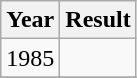<table class="wikitable sortable">
<tr>
<th>Year</th>
<th>Result</th>
</tr>
<tr>
<td>1985</td>
<td></td>
</tr>
<tr>
</tr>
</table>
